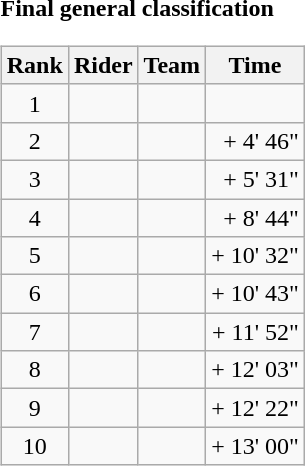<table>
<tr>
<td><strong>Final general classification</strong><br><table class="wikitable">
<tr>
<th scope="col">Rank</th>
<th scope="col">Rider</th>
<th scope="col">Team</th>
<th scope="col">Time</th>
</tr>
<tr>
<td style="text-align:center;">1</td>
<td></td>
<td></td>
<td style="text-align:right;"></td>
</tr>
<tr>
<td style="text-align:center;">2</td>
<td></td>
<td></td>
<td style="text-align:right;">+ 4' 46"</td>
</tr>
<tr>
<td style="text-align:center;">3</td>
<td></td>
<td></td>
<td style="text-align:right;">+ 5' 31"</td>
</tr>
<tr>
<td style="text-align:center;">4</td>
<td></td>
<td></td>
<td style="text-align:right;">+ 8' 44"</td>
</tr>
<tr>
<td style="text-align:center;">5</td>
<td></td>
<td></td>
<td style="text-align:right;">+ 10' 32"</td>
</tr>
<tr>
<td style="text-align:center;">6</td>
<td></td>
<td></td>
<td style="text-align:right;">+ 10' 43"</td>
</tr>
<tr>
<td style="text-align:center;">7</td>
<td></td>
<td></td>
<td style="text-align:right;">+ 11' 52"</td>
</tr>
<tr>
<td style="text-align:center;">8</td>
<td></td>
<td></td>
<td style="text-align:right;">+ 12' 03"</td>
</tr>
<tr>
<td style="text-align:center;">9</td>
<td></td>
<td></td>
<td style="text-align:right;">+ 12' 22"</td>
</tr>
<tr>
<td style="text-align:center;">10</td>
<td></td>
<td></td>
<td style="text-align:right;">+ 13' 00"</td>
</tr>
</table>
</td>
</tr>
</table>
